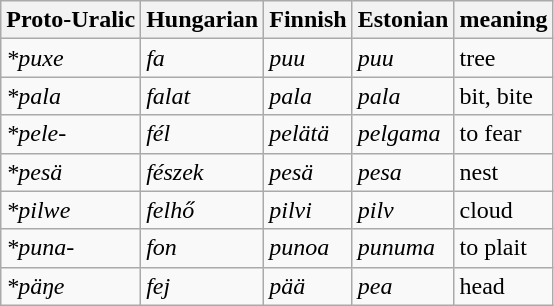<table class="wikitable">
<tr>
<th>Proto-Uralic</th>
<th>Hungarian</th>
<th>Finnish</th>
<th>Estonian</th>
<th>meaning</th>
</tr>
<tr>
<td><em>*puxe</em></td>
<td><em>fa</em></td>
<td><em>puu</em></td>
<td><em>puu</em></td>
<td>tree</td>
</tr>
<tr>
<td><em>*pala</em></td>
<td><em>falat</em></td>
<td><em>pala</em></td>
<td><em>pala</em></td>
<td>bit, bite</td>
</tr>
<tr>
<td><em>*pele-</em></td>
<td><em>fél</em></td>
<td><em>pelätä</em></td>
<td><em>pelgama</em></td>
<td>to fear</td>
</tr>
<tr>
<td><em>*pesä</em></td>
<td><em>fészek</em></td>
<td><em>pesä</em></td>
<td><em>pesa</em></td>
<td>nest</td>
</tr>
<tr>
<td><em>*pilwe</em></td>
<td><em>felhő</em></td>
<td><em>pilvi</em></td>
<td><em>pilv</em></td>
<td>cloud</td>
</tr>
<tr>
<td><em>*puna-</em></td>
<td><em>fon</em></td>
<td><em>punoa</em></td>
<td><em>punuma</em></td>
<td>to plait</td>
</tr>
<tr>
<td><em>*päŋe</em></td>
<td><em>fej</em></td>
<td><em>pää</em></td>
<td><em>pea</em></td>
<td>head</td>
</tr>
</table>
